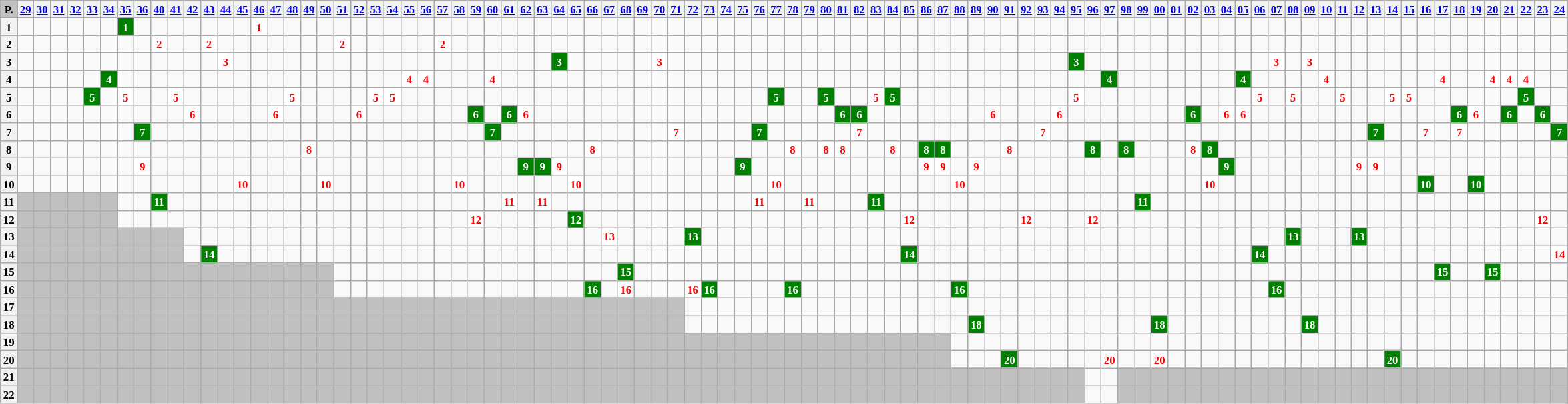<table class="wikitable" style="text-align: center; font-size:70%">
<tr>
<th style="background:#c0c0c0">P.</th>
<th><strong><a href='#'>29</a></strong></th>
<th><strong><a href='#'>30</a></strong></th>
<th><strong><a href='#'>31</a></strong></th>
<th><strong><a href='#'>32</a></strong></th>
<th><strong><a href='#'>33</a></strong></th>
<th><strong><a href='#'>34</a></strong></th>
<th><strong><a href='#'>35</a></strong></th>
<th><strong><a href='#'>36</a></strong></th>
<th><strong><a href='#'>40</a></strong></th>
<th><strong><a href='#'>41</a></strong></th>
<th><strong><a href='#'>42</a></strong></th>
<th><strong><a href='#'>43</a></strong></th>
<th><strong><a href='#'>44</a></strong></th>
<th><strong><a href='#'>45</a></strong></th>
<th><strong><a href='#'>46</a></strong></th>
<th><strong><a href='#'>47</a></strong></th>
<th><strong><a href='#'>48</a></strong></th>
<th><strong><a href='#'>49</a></strong></th>
<th><strong><a href='#'>50</a></strong></th>
<th><strong><a href='#'>51</a></strong></th>
<th><strong><a href='#'>52</a></strong></th>
<th><strong><a href='#'>53</a></strong></th>
<th><strong><a href='#'>54</a></strong></th>
<th><strong><a href='#'>55</a></strong></th>
<th><strong><a href='#'>56</a></strong></th>
<th><strong><a href='#'>57</a></strong></th>
<th><strong><a href='#'>58</a></strong></th>
<th><strong><a href='#'>59</a></strong></th>
<th><strong><a href='#'>60</a></strong></th>
<th><strong><a href='#'>61</a></strong></th>
<th><strong><a href='#'>62</a></strong></th>
<th><strong><a href='#'>63</a></strong></th>
<th><strong><a href='#'>64</a></strong></th>
<th><strong><a href='#'>65</a></strong></th>
<th><strong><a href='#'>66</a></strong></th>
<th><strong><a href='#'>67</a></strong></th>
<th><strong><a href='#'>68</a></strong></th>
<th><strong><a href='#'>69</a></strong></th>
<th><strong><a href='#'>70</a></strong></th>
<th><strong><a href='#'>71</a></strong></th>
<th><strong><a href='#'>72</a></strong></th>
<th><strong><a href='#'>73</a></strong></th>
<th><strong><a href='#'>74</a></strong></th>
<th><strong><a href='#'>75</a></strong></th>
<th><strong><a href='#'>76</a></strong></th>
<th><strong><a href='#'>77</a></strong></th>
<th><strong><a href='#'>78</a></strong></th>
<th><strong><a href='#'>79</a></strong></th>
<th><strong><a href='#'>80</a></strong></th>
<th><strong><a href='#'>81</a></strong></th>
<th><strong><a href='#'>82</a></strong></th>
<th><strong><a href='#'>83</a></strong></th>
<th><strong><a href='#'>84</a></strong></th>
<th><strong><a href='#'>85</a></strong></th>
<th><strong><a href='#'>86</a></strong></th>
<th><strong><a href='#'>87</a></strong></th>
<th><strong><a href='#'>88</a></strong></th>
<th><strong><a href='#'>89</a></strong></th>
<th><strong><a href='#'>90</a></strong></th>
<th><strong><a href='#'>91</a></strong></th>
<th><strong><a href='#'>92</a></strong></th>
<th><strong><a href='#'>93</a></strong></th>
<th><strong><a href='#'>94</a></strong></th>
<th><strong><a href='#'>95</a></strong></th>
<th><strong><a href='#'>96</a></strong></th>
<th><strong><a href='#'>97</a></strong></th>
<th><strong><a href='#'>98</a></strong></th>
<th><strong><a href='#'>99</a></strong></th>
<th><strong><a href='#'>00</a></strong></th>
<th><strong><a href='#'>01</a></strong></th>
<th><strong><a href='#'>02</a></strong></th>
<th><strong><a href='#'>03</a></strong></th>
<th><strong><a href='#'>04</a></strong></th>
<th><strong><a href='#'>05</a></strong></th>
<th><strong><a href='#'>06</a></strong></th>
<th><strong><a href='#'>07</a></strong></th>
<th><strong><a href='#'>08</a></strong></th>
<th><strong><a href='#'>09</a></strong></th>
<th><strong><a href='#'>10</a></strong></th>
<th><strong><a href='#'>11</a></strong></th>
<th><strong><a href='#'>12</a></strong></th>
<th><strong><a href='#'>13</a></strong></th>
<th><strong><a href='#'>14</a></strong></th>
<th><strong><a href='#'>15</a></strong></th>
<th><strong><a href='#'>16</a></strong></th>
<th><strong><a href='#'>17</a></strong></th>
<th><strong><a href='#'>18</a></strong></th>
<th><strong><a href='#'>19</a></strong></th>
<th><strong><a href='#'>20</a></strong></th>
<th><strong><a href='#'>21</a></strong></th>
<th><strong><a href='#'>22</a></strong></th>
<th><strong><a href='#'>23</a></strong></th>
<th><strong><a href='#'>24</a></strong></th>
</tr>
<tr>
<th>1</th>
<td></td>
<td></td>
<td></td>
<td></td>
<td></td>
<td></td>
<td style="background-color:green;color:white;"><strong>1</strong></td>
<td></td>
<td></td>
<td></td>
<td></td>
<td></td>
<td></td>
<td></td>
<td style="background-color:white;color:red;"><strong>1</strong></td>
<td></td>
<td></td>
<td></td>
<td></td>
<td></td>
<td></td>
<td></td>
<td></td>
<td></td>
<td></td>
<td></td>
<td></td>
<td></td>
<td></td>
<td></td>
<td></td>
<td></td>
<td></td>
<td></td>
<td></td>
<td></td>
<td></td>
<td></td>
<td></td>
<td></td>
<td></td>
<td></td>
<td></td>
<td></td>
<td></td>
<td></td>
<td></td>
<td></td>
<td></td>
<td></td>
<td></td>
<td></td>
<td></td>
<td></td>
<td></td>
<td></td>
<td></td>
<td></td>
<td></td>
<td></td>
<td></td>
<td></td>
<td></td>
<td></td>
<td></td>
<td></td>
<td></td>
<td></td>
<td></td>
<td></td>
<td></td>
<td></td>
<td></td>
<td></td>
<td></td>
<td></td>
<td></td>
<td></td>
<td></td>
<td></td>
<td></td>
<td></td>
<td></td>
<td></td>
<td></td>
<td></td>
<td></td>
<td></td>
<td></td>
<td></td>
<td></td>
<td></td>
<td></td>
</tr>
<tr>
<th>2</th>
<td></td>
<td></td>
<td></td>
<td></td>
<td></td>
<td></td>
<td></td>
<td></td>
<td style="background-color:white;color:red;"><strong>2</strong></td>
<td></td>
<td></td>
<td style="background-color:white;color:red;"><strong>2</strong></td>
<td></td>
<td></td>
<td></td>
<td></td>
<td></td>
<td></td>
<td></td>
<td style="background-color:white;color:red;"><strong>2</strong></td>
<td></td>
<td></td>
<td></td>
<td></td>
<td></td>
<td style="background-color:white;color:red;"><strong>2</strong></td>
<td></td>
<td></td>
<td></td>
<td></td>
<td></td>
<td></td>
<td></td>
<td></td>
<td></td>
<td></td>
<td></td>
<td></td>
<td></td>
<td></td>
<td></td>
<td></td>
<td></td>
<td></td>
<td></td>
<td></td>
<td></td>
<td></td>
<td></td>
<td></td>
<td></td>
<td></td>
<td></td>
<td></td>
<td></td>
<td></td>
<td></td>
<td></td>
<td></td>
<td></td>
<td></td>
<td></td>
<td></td>
<td></td>
<td></td>
<td></td>
<td></td>
<td></td>
<td></td>
<td></td>
<td></td>
<td></td>
<td></td>
<td></td>
<td></td>
<td></td>
<td></td>
<td></td>
<td></td>
<td></td>
<td></td>
<td></td>
<td></td>
<td></td>
<td></td>
<td></td>
<td></td>
<td></td>
<td></td>
<td></td>
<td></td>
<td></td>
<td></td>
</tr>
<tr>
<th>3</th>
<td></td>
<td></td>
<td></td>
<td></td>
<td></td>
<td></td>
<td></td>
<td></td>
<td></td>
<td></td>
<td></td>
<td></td>
<td style="background-color:white;color:red;"><strong>3</strong></td>
<td></td>
<td></td>
<td></td>
<td></td>
<td></td>
<td></td>
<td></td>
<td></td>
<td></td>
<td></td>
<td></td>
<td></td>
<td></td>
<td></td>
<td></td>
<td></td>
<td></td>
<td></td>
<td></td>
<td style="background-color:green;color:white;"><strong>3</strong></td>
<td></td>
<td></td>
<td></td>
<td></td>
<td></td>
<td style="background-color:white;color:red;"><strong>3</strong></td>
<td></td>
<td></td>
<td></td>
<td></td>
<td></td>
<td></td>
<td></td>
<td></td>
<td></td>
<td></td>
<td></td>
<td></td>
<td></td>
<td></td>
<td></td>
<td></td>
<td></td>
<td></td>
<td></td>
<td></td>
<td></td>
<td></td>
<td></td>
<td></td>
<td style="background-color:green;color:white;"><strong>3</strong></td>
<td></td>
<td></td>
<td></td>
<td></td>
<td></td>
<td></td>
<td></td>
<td></td>
<td></td>
<td></td>
<td></td>
<td style="background-color:white;color:red;"><strong>3</strong></td>
<td></td>
<td style="background-color:white;color:red;"><strong>3</strong></td>
<td></td>
<td></td>
<td></td>
<td></td>
<td></td>
<td></td>
<td></td>
<td></td>
<td></td>
<td></td>
<td></td>
<td></td>
<td></td>
<td></td>
<td></td>
</tr>
<tr>
<th>4</th>
<td></td>
<td></td>
<td></td>
<td></td>
<td></td>
<td style="background-color:green;color:white;"><strong>4</strong></td>
<td></td>
<td></td>
<td></td>
<td></td>
<td></td>
<td></td>
<td></td>
<td></td>
<td></td>
<td></td>
<td></td>
<td></td>
<td></td>
<td></td>
<td></td>
<td></td>
<td></td>
<td style="background-color:white;color:red;"><strong>4</strong></td>
<td style="background-color:white;color:red;"><strong>4</strong></td>
<td></td>
<td></td>
<td></td>
<td style="background-color:white;color:red;"><strong>4</strong></td>
<td></td>
<td></td>
<td></td>
<td></td>
<td></td>
<td></td>
<td></td>
<td></td>
<td></td>
<td></td>
<td></td>
<td></td>
<td></td>
<td></td>
<td></td>
<td></td>
<td></td>
<td></td>
<td></td>
<td></td>
<td></td>
<td></td>
<td></td>
<td></td>
<td></td>
<td></td>
<td></td>
<td></td>
<td></td>
<td></td>
<td></td>
<td></td>
<td></td>
<td></td>
<td></td>
<td></td>
<td style="background-color:green;color:white;"><strong>4</strong></td>
<td></td>
<td></td>
<td></td>
<td></td>
<td></td>
<td></td>
<td></td>
<td style="background-color:green;color:white;"><strong>4</strong></td>
<td></td>
<td></td>
<td></td>
<td></td>
<td style="background-color:white;color:red;"><strong>4</strong></td>
<td></td>
<td></td>
<td></td>
<td></td>
<td></td>
<td></td>
<td style="background-color:white;color:red;"><strong>4</strong></td>
<td></td>
<td></td>
<td style="background-color:white;color:red;"><strong>4</strong></td>
<td style="background-color:white;color:red;"><strong>4</strong></td>
<td style="background-color:white;color:red;"><strong>4</strong></td>
<td></td>
<td></td>
</tr>
<tr>
<th>5</th>
<td></td>
<td></td>
<td></td>
<td></td>
<td style="background-color:green;color:white;"><strong>5</strong></td>
<td></td>
<td style="background-color:white;color:red;"><strong>5</strong></td>
<td></td>
<td></td>
<td style="background-color:white;color:red;"><strong>5</strong></td>
<td></td>
<td></td>
<td></td>
<td></td>
<td></td>
<td></td>
<td style="background-color:white;color:red;"><strong>5</strong></td>
<td></td>
<td></td>
<td></td>
<td></td>
<td style="background-color:white;color:red;"><strong>5</strong></td>
<td style="background-color:white;color:red;"><strong>5</strong></td>
<td></td>
<td></td>
<td></td>
<td></td>
<td></td>
<td></td>
<td></td>
<td></td>
<td></td>
<td></td>
<td></td>
<td></td>
<td></td>
<td></td>
<td></td>
<td></td>
<td></td>
<td></td>
<td></td>
<td></td>
<td></td>
<td></td>
<td style="background-color:green;color:white;"><strong>5</strong></td>
<td></td>
<td></td>
<td style="background-color:green;color:white;"><strong>5</strong></td>
<td></td>
<td></td>
<td style="background-color:white;color:red;"><strong>5</strong></td>
<td style="background-color:green;color:white;"><strong>5</strong></td>
<td></td>
<td></td>
<td></td>
<td></td>
<td></td>
<td></td>
<td></td>
<td></td>
<td></td>
<td></td>
<td style="background-color:white;color:red;"><strong>5</strong></td>
<td></td>
<td></td>
<td></td>
<td></td>
<td></td>
<td></td>
<td></td>
<td></td>
<td></td>
<td></td>
<td style="background-color:white;color:red;"><strong>5</strong></td>
<td></td>
<td style="background-color:white;color:red;"><strong>5</strong></td>
<td></td>
<td></td>
<td style="background-color:white;color:red;"><strong>5</strong></td>
<td></td>
<td></td>
<td style="background-color:white;color:red;"><strong>5</strong></td>
<td style="background-color:white;color:red;"><strong>5</strong></td>
<td></td>
<td></td>
<td></td>
<td></td>
<td></td>
<td></td>
<td style="background-color:green;color:white;"><strong>5</strong></td>
<td></td>
<td></td>
</tr>
<tr>
<th>6</th>
<td></td>
<td></td>
<td></td>
<td></td>
<td></td>
<td></td>
<td></td>
<td></td>
<td></td>
<td></td>
<td style="background-color:white;color:red;"><strong>6</strong></td>
<td></td>
<td></td>
<td></td>
<td></td>
<td style="background-color:white;color:red;"><strong>6</strong></td>
<td></td>
<td></td>
<td></td>
<td></td>
<td style="background-color:white;color:red;"><strong>6</strong></td>
<td></td>
<td></td>
<td></td>
<td></td>
<td></td>
<td></td>
<td style="background-color:green;color:white;"><strong>6</strong></td>
<td></td>
<td style="background-color:green;color:white;"><strong>6</strong></td>
<td style="background-color:white;color:red;"><strong>6</strong></td>
<td></td>
<td></td>
<td></td>
<td></td>
<td></td>
<td></td>
<td></td>
<td></td>
<td></td>
<td></td>
<td></td>
<td></td>
<td></td>
<td></td>
<td></td>
<td></td>
<td></td>
<td></td>
<td style="background-color:green;color:white;"><strong>6</strong></td>
<td style="background-color:green;color:white;"><strong>6</strong></td>
<td></td>
<td></td>
<td></td>
<td></td>
<td></td>
<td></td>
<td></td>
<td style="background-color:white;color:red;"><strong>6</strong></td>
<td></td>
<td></td>
<td></td>
<td style="background-color:white;color:red;"><strong>6</strong></td>
<td></td>
<td></td>
<td></td>
<td></td>
<td></td>
<td></td>
<td></td>
<td style="background-color:green;color:white;"><strong>6</strong></td>
<td></td>
<td style="background-color:white;color:red;"><strong>6</strong></td>
<td style="background-color:white;color:red;"><strong>6</strong></td>
<td></td>
<td></td>
<td></td>
<td></td>
<td></td>
<td></td>
<td></td>
<td></td>
<td></td>
<td></td>
<td></td>
<td></td>
<td style="background-color:green;color:white;"><strong>6</strong></td>
<td style="background-color:white;color:red;"><strong>6</strong></td>
<td></td>
<td style="background-color:green;color:white;"><strong>6</strong></td>
<td></td>
<td style="background-color:green;color:white;"><strong>6</strong></td>
<td></td>
</tr>
<tr>
<th>7</th>
<td></td>
<td></td>
<td></td>
<td></td>
<td></td>
<td></td>
<td></td>
<td style="background-color:green;color:white;"><strong>7</strong></td>
<td></td>
<td></td>
<td></td>
<td></td>
<td></td>
<td></td>
<td></td>
<td></td>
<td></td>
<td></td>
<td></td>
<td></td>
<td></td>
<td></td>
<td></td>
<td></td>
<td></td>
<td></td>
<td></td>
<td></td>
<td style="background-color:green;color:white;"><strong>7</strong></td>
<td></td>
<td></td>
<td></td>
<td></td>
<td></td>
<td></td>
<td></td>
<td></td>
<td></td>
<td></td>
<td style="background-color:white;color:red;"><strong>7</strong></td>
<td></td>
<td></td>
<td></td>
<td></td>
<td style="background-color:green;color:white;"><strong>7</strong></td>
<td></td>
<td></td>
<td></td>
<td></td>
<td></td>
<td style="background-color:white;color:red;"><strong>7</strong></td>
<td></td>
<td></td>
<td></td>
<td></td>
<td></td>
<td></td>
<td></td>
<td></td>
<td></td>
<td></td>
<td style="background-color:white;color:red;"><strong>7</strong></td>
<td></td>
<td></td>
<td></td>
<td></td>
<td></td>
<td></td>
<td></td>
<td></td>
<td></td>
<td></td>
<td></td>
<td></td>
<td></td>
<td></td>
<td></td>
<td></td>
<td></td>
<td></td>
<td></td>
<td style="background-color:green;color:white;"><strong>7</strong></td>
<td></td>
<td></td>
<td style="background-color:white;color:red;"><strong>7</strong></td>
<td></td>
<td style="background-color:white;color:red;"><strong>7</strong></td>
<td></td>
<td></td>
<td></td>
<td></td>
<td></td>
<td style="background-color:green;color:white;"><strong>7</strong></td>
</tr>
<tr>
<th>8</th>
<td></td>
<td></td>
<td></td>
<td></td>
<td></td>
<td></td>
<td></td>
<td></td>
<td></td>
<td></td>
<td></td>
<td></td>
<td></td>
<td></td>
<td></td>
<td></td>
<td></td>
<td style="background-color:white;color:red;"><strong>8</strong></td>
<td></td>
<td></td>
<td></td>
<td></td>
<td></td>
<td></td>
<td></td>
<td></td>
<td></td>
<td></td>
<td></td>
<td></td>
<td></td>
<td></td>
<td></td>
<td></td>
<td style="background-color:white;color:red;"><strong>8</strong></td>
<td></td>
<td></td>
<td></td>
<td></td>
<td></td>
<td></td>
<td></td>
<td></td>
<td></td>
<td></td>
<td></td>
<td style="background-color:white;color:red;"><strong>8</strong></td>
<td></td>
<td style="background-color:white;color:red;"><strong>8</strong></td>
<td style="background-color:white;color:red;"><strong>8</strong></td>
<td></td>
<td></td>
<td style="background-color:white;color:red;"><strong>8</strong></td>
<td></td>
<td style="background-color:green;color:white;"><strong>8</strong></td>
<td style="background-color:green;color:white;"><strong>8</strong></td>
<td></td>
<td></td>
<td></td>
<td style="background-color:white;color:red;"><strong>8</strong></td>
<td></td>
<td></td>
<td></td>
<td></td>
<td style="background-color:green;color:white;"><strong>8</strong></td>
<td></td>
<td style="background-color:green;color:white;"><strong>8</strong></td>
<td></td>
<td></td>
<td></td>
<td style="background-color:white;color:red;"><strong>8</strong></td>
<td style="background-color:green;color:white;"><strong>8</strong></td>
<td></td>
<td></td>
<td></td>
<td></td>
<td></td>
<td></td>
<td></td>
<td></td>
<td></td>
<td></td>
<td></td>
<td></td>
<td></td>
<td></td>
<td></td>
<td></td>
<td></td>
<td></td>
<td></td>
<td></td>
<td></td>
</tr>
<tr>
<th>9</th>
<td></td>
<td></td>
<td></td>
<td></td>
<td></td>
<td></td>
<td></td>
<td style="background-color:white;color:red;"><strong>9</strong></td>
<td></td>
<td></td>
<td></td>
<td></td>
<td></td>
<td></td>
<td></td>
<td></td>
<td></td>
<td></td>
<td></td>
<td></td>
<td></td>
<td></td>
<td></td>
<td></td>
<td></td>
<td></td>
<td></td>
<td></td>
<td></td>
<td></td>
<td style="background-color:green;color:white;"><strong>9</strong></td>
<td style="background-color:green;color:white;"><strong>9</strong></td>
<td style="background-color:white;color:red;"><strong>9</strong></td>
<td></td>
<td></td>
<td></td>
<td></td>
<td></td>
<td></td>
<td></td>
<td></td>
<td></td>
<td></td>
<td style="background-color:green;color:white;"><strong>9</strong></td>
<td></td>
<td></td>
<td></td>
<td></td>
<td></td>
<td></td>
<td></td>
<td></td>
<td></td>
<td></td>
<td style="background-color:white;color:red;"><strong>9</strong></td>
<td style="background-color:white;color:red;"><strong>9</strong></td>
<td></td>
<td style="background-color:white;color:red;"><strong>9</strong></td>
<td></td>
<td></td>
<td></td>
<td></td>
<td></td>
<td></td>
<td></td>
<td></td>
<td></td>
<td></td>
<td></td>
<td></td>
<td></td>
<td></td>
<td style="background-color:green;color:white;"><strong>9</strong></td>
<td></td>
<td></td>
<td></td>
<td></td>
<td></td>
<td></td>
<td></td>
<td style="background-color:white;color:red;"><strong>9</strong></td>
<td style="background-color:white;color:red;"><strong>9</strong></td>
<td></td>
<td></td>
<td></td>
<td></td>
<td></td>
<td></td>
<td></td>
<td></td>
<td></td>
<td></td>
<td></td>
</tr>
<tr>
<th>10</th>
<td></td>
<td></td>
<td></td>
<td></td>
<td></td>
<td></td>
<td></td>
<td></td>
<td></td>
<td></td>
<td></td>
<td></td>
<td></td>
<td style="background-color:white;color:red;"><strong>10</strong></td>
<td></td>
<td></td>
<td></td>
<td></td>
<td style="background-color:white;color:red;"><strong>10</strong></td>
<td></td>
<td></td>
<td></td>
<td></td>
<td></td>
<td></td>
<td></td>
<td style="background-color:white;color:red;"><strong>10</strong></td>
<td></td>
<td></td>
<td></td>
<td></td>
<td></td>
<td></td>
<td style="background-color:white;color:red;"><strong>10</strong></td>
<td></td>
<td></td>
<td></td>
<td></td>
<td></td>
<td></td>
<td></td>
<td></td>
<td></td>
<td></td>
<td></td>
<td style="background-color:white;color:red;"><strong>10</strong></td>
<td></td>
<td></td>
<td></td>
<td></td>
<td></td>
<td></td>
<td></td>
<td></td>
<td></td>
<td></td>
<td style="background-color:white;color:red;"><strong>10</strong></td>
<td></td>
<td></td>
<td></td>
<td></td>
<td></td>
<td></td>
<td></td>
<td></td>
<td></td>
<td></td>
<td></td>
<td></td>
<td></td>
<td></td>
<td style="background-color:white;color:red;"><strong>10</strong></td>
<td></td>
<td></td>
<td></td>
<td></td>
<td></td>
<td></td>
<td></td>
<td></td>
<td></td>
<td></td>
<td></td>
<td></td>
<td style="background-color:green;color:white;"><strong>10</strong></td>
<td></td>
<td></td>
<td style="background-color:green;color:white;"><strong>10</strong></td>
<td></td>
<td></td>
<td></td>
<td></td>
<td></td>
</tr>
<tr>
<th>11</th>
<td style="background:#c0c0c0"></td>
<td style="background:#c0c0c0"></td>
<td style="background:#c0c0c0"></td>
<td style="background:#c0c0c0"></td>
<td style="background:#c0c0c0"></td>
<td style="background:#c0c0c0"></td>
<td></td>
<td></td>
<td style="background-color:green;color:white;"><strong>11</strong></td>
<td></td>
<td></td>
<td></td>
<td></td>
<td></td>
<td></td>
<td></td>
<td></td>
<td></td>
<td></td>
<td></td>
<td></td>
<td></td>
<td></td>
<td></td>
<td></td>
<td></td>
<td></td>
<td></td>
<td></td>
<td style="background-color:white;color:red;"><strong>11</strong></td>
<td></td>
<td style="background-color:white;color:red;"><strong>11</strong></td>
<td></td>
<td></td>
<td></td>
<td></td>
<td></td>
<td></td>
<td></td>
<td></td>
<td></td>
<td></td>
<td></td>
<td></td>
<td style="background-color:white;color:red;"><strong>11</strong></td>
<td></td>
<td></td>
<td style="background-color:white;color:red;"><strong>11</strong></td>
<td></td>
<td></td>
<td></td>
<td style="background-color:green;color:white;"><strong>11</strong></td>
<td></td>
<td></td>
<td></td>
<td></td>
<td></td>
<td></td>
<td></td>
<td></td>
<td></td>
<td></td>
<td></td>
<td></td>
<td></td>
<td></td>
<td></td>
<td style="background-color:green;color:white;"><strong>11</strong></td>
<td></td>
<td></td>
<td></td>
<td></td>
<td></td>
<td></td>
<td></td>
<td></td>
<td></td>
<td></td>
<td></td>
<td></td>
<td></td>
<td></td>
<td></td>
<td></td>
<td></td>
<td></td>
<td></td>
<td></td>
<td></td>
<td></td>
<td></td>
<td></td>
<td></td>
</tr>
<tr>
<th>12</th>
<td style="background:#c0c0c0"></td>
<td style="background:#c0c0c0"></td>
<td style="background:#c0c0c0"></td>
<td style="background:#c0c0c0"></td>
<td style="background:#c0c0c0"></td>
<td style="background:#c0c0c0"></td>
<td></td>
<td></td>
<td></td>
<td></td>
<td></td>
<td></td>
<td></td>
<td></td>
<td></td>
<td></td>
<td></td>
<td></td>
<td></td>
<td></td>
<td></td>
<td></td>
<td></td>
<td></td>
<td></td>
<td></td>
<td></td>
<td style="background-color:white;color:red;"><strong>12</strong></td>
<td></td>
<td></td>
<td></td>
<td></td>
<td></td>
<td style="background-color:green;color:white;"><strong>12</strong></td>
<td></td>
<td></td>
<td></td>
<td></td>
<td></td>
<td></td>
<td></td>
<td></td>
<td></td>
<td></td>
<td></td>
<td></td>
<td></td>
<td></td>
<td></td>
<td></td>
<td></td>
<td></td>
<td></td>
<td style="background-color:white;color:red;"><strong>12</strong></td>
<td></td>
<td></td>
<td></td>
<td></td>
<td></td>
<td></td>
<td style="background-color:white;color:red;"><strong>12</strong></td>
<td></td>
<td></td>
<td></td>
<td style="background-color:white;color:red;"><strong>12</strong></td>
<td></td>
<td></td>
<td></td>
<td></td>
<td></td>
<td></td>
<td></td>
<td></td>
<td></td>
<td></td>
<td></td>
<td></td>
<td></td>
<td></td>
<td></td>
<td></td>
<td></td>
<td></td>
<td></td>
<td></td>
<td></td>
<td></td>
<td></td>
<td></td>
<td></td>
<td></td>
<td style="background-color:white;color:red;"><strong>12</strong></td>
<td></td>
</tr>
<tr>
<th>13</th>
<td style="background:#c0c0c0"></td>
<td style="background:#c0c0c0"></td>
<td style="background:#c0c0c0"></td>
<td style="background:#c0c0c0"></td>
<td style="background:#c0c0c0"></td>
<td style="background:#c0c0c0"></td>
<td style="background:#c0c0c0"></td>
<td style="background:#c0c0c0"></td>
<td style="background:#c0c0c0"></td>
<td style="background:#c0c0c0"></td>
<td></td>
<td></td>
<td></td>
<td></td>
<td></td>
<td></td>
<td></td>
<td></td>
<td></td>
<td></td>
<td></td>
<td></td>
<td></td>
<td></td>
<td></td>
<td></td>
<td></td>
<td></td>
<td></td>
<td></td>
<td></td>
<td></td>
<td></td>
<td></td>
<td></td>
<td style="background-color:white;color:red;"><strong>13</strong></td>
<td></td>
<td></td>
<td></td>
<td></td>
<td style="background-color:green;color:white;"><strong>13</strong></td>
<td></td>
<td></td>
<td></td>
<td></td>
<td></td>
<td></td>
<td></td>
<td></td>
<td></td>
<td></td>
<td></td>
<td></td>
<td></td>
<td></td>
<td></td>
<td></td>
<td></td>
<td></td>
<td></td>
<td></td>
<td></td>
<td></td>
<td></td>
<td></td>
<td></td>
<td></td>
<td></td>
<td></td>
<td></td>
<td></td>
<td></td>
<td></td>
<td></td>
<td></td>
<td></td>
<td style="background-color:green;color:white;"><strong>13</strong></td>
<td></td>
<td></td>
<td></td>
<td style="background-color:green;color:white;"><strong>13</strong></td>
<td></td>
<td></td>
<td></td>
<td></td>
<td></td>
<td></td>
<td></td>
<td></td>
<td></td>
<td></td>
<td></td>
<td></td>
</tr>
<tr>
<th>14</th>
<td style="background:#c0c0c0"></td>
<td style="background:#c0c0c0"></td>
<td style="background:#c0c0c0"></td>
<td style="background:#c0c0c0"></td>
<td style="background:#c0c0c0"></td>
<td style="background:#c0c0c0"></td>
<td style="background:#c0c0c0"></td>
<td style="background:#c0c0c0"></td>
<td style="background:#c0c0c0"></td>
<td style="background:#c0c0c0"></td>
<td></td>
<td style="background-color:green;color:white;"><strong>14</strong></td>
<td></td>
<td></td>
<td></td>
<td></td>
<td></td>
<td></td>
<td></td>
<td></td>
<td></td>
<td></td>
<td></td>
<td></td>
<td></td>
<td></td>
<td></td>
<td></td>
<td></td>
<td></td>
<td></td>
<td></td>
<td></td>
<td></td>
<td></td>
<td></td>
<td></td>
<td></td>
<td></td>
<td></td>
<td></td>
<td></td>
<td></td>
<td></td>
<td></td>
<td></td>
<td></td>
<td></td>
<td></td>
<td></td>
<td></td>
<td></td>
<td></td>
<td style="background-color:green;color:white;"><strong>14</strong></td>
<td></td>
<td></td>
<td></td>
<td></td>
<td></td>
<td></td>
<td></td>
<td></td>
<td></td>
<td></td>
<td></td>
<td></td>
<td></td>
<td></td>
<td></td>
<td></td>
<td></td>
<td></td>
<td></td>
<td></td>
<td style="background-color:green;color:white;"><strong>14</strong></td>
<td></td>
<td></td>
<td></td>
<td></td>
<td></td>
<td></td>
<td></td>
<td></td>
<td></td>
<td></td>
<td></td>
<td></td>
<td></td>
<td></td>
<td></td>
<td></td>
<td></td>
<td style="background-color:white;color:red;"><strong>14</strong></td>
</tr>
<tr>
<th>15</th>
<td style="background:#c0c0c0"></td>
<td style="background:#c0c0c0"></td>
<td style="background:#c0c0c0"></td>
<td style="background:#c0c0c0"></td>
<td style="background:#c0c0c0"></td>
<td style="background:#c0c0c0"></td>
<td style="background:#c0c0c0"></td>
<td style="background:#c0c0c0"></td>
<td style="background:#c0c0c0"></td>
<td style="background:#c0c0c0"></td>
<td style="background:#c0c0c0"></td>
<td style="background:#c0c0c0"></td>
<td style="background:#c0c0c0"></td>
<td style="background:#c0c0c0"></td>
<td style="background:#c0c0c0"></td>
<td style="background:#c0c0c0"></td>
<td style="background:#c0c0c0"></td>
<td style="background:#c0c0c0"></td>
<td style="background:#c0c0c0"></td>
<td></td>
<td></td>
<td></td>
<td></td>
<td></td>
<td></td>
<td></td>
<td></td>
<td></td>
<td></td>
<td></td>
<td></td>
<td></td>
<td></td>
<td></td>
<td></td>
<td></td>
<td style="background-color:green;color:white;"><strong>15</strong></td>
<td></td>
<td></td>
<td></td>
<td></td>
<td></td>
<td></td>
<td></td>
<td></td>
<td></td>
<td></td>
<td></td>
<td></td>
<td></td>
<td></td>
<td></td>
<td></td>
<td></td>
<td></td>
<td></td>
<td></td>
<td></td>
<td></td>
<td></td>
<td></td>
<td></td>
<td></td>
<td></td>
<td></td>
<td></td>
<td></td>
<td></td>
<td></td>
<td></td>
<td></td>
<td></td>
<td></td>
<td></td>
<td></td>
<td></td>
<td></td>
<td></td>
<td></td>
<td></td>
<td></td>
<td></td>
<td></td>
<td></td>
<td></td>
<td style="background-color:green;color:white;"><strong>15</strong></td>
<td></td>
<td></td>
<td style="background-color:green;color:white;"><strong>15</strong></td>
<td></td>
<td></td>
<td></td>
<td></td>
</tr>
<tr>
<th>16</th>
<td style="background:#c0c0c0"></td>
<td style="background:#c0c0c0"></td>
<td style="background:#c0c0c0"></td>
<td style="background:#c0c0c0"></td>
<td style="background:#c0c0c0"></td>
<td style="background:#c0c0c0"></td>
<td style="background:#c0c0c0"></td>
<td style="background:#c0c0c0"></td>
<td style="background:#c0c0c0"></td>
<td style="background:#c0c0c0"></td>
<td style="background:#c0c0c0"></td>
<td style="background:#c0c0c0"></td>
<td style="background:#c0c0c0"></td>
<td style="background:#c0c0c0"></td>
<td style="background:#c0c0c0"></td>
<td style="background:#c0c0c0"></td>
<td style="background:#c0c0c0"></td>
<td style="background:#c0c0c0"></td>
<td style="background:#c0c0c0"></td>
<td></td>
<td></td>
<td></td>
<td></td>
<td></td>
<td></td>
<td></td>
<td></td>
<td></td>
<td></td>
<td></td>
<td></td>
<td></td>
<td></td>
<td></td>
<td style="background-color:green;color:white;"><strong>16</strong></td>
<td></td>
<td style="background-color:white;color:red;"><strong>16</strong></td>
<td></td>
<td></td>
<td></td>
<td style="background-color:white;color:red;"><strong>16</strong></td>
<td style="background-color:green;color:white;"><strong>16</strong></td>
<td></td>
<td></td>
<td></td>
<td></td>
<td style="background-color:green;color:white;"><strong>16</strong></td>
<td></td>
<td></td>
<td></td>
<td></td>
<td></td>
<td></td>
<td></td>
<td></td>
<td></td>
<td style="background-color:green;color:white;"><strong>16</strong></td>
<td></td>
<td></td>
<td></td>
<td></td>
<td></td>
<td></td>
<td></td>
<td></td>
<td></td>
<td></td>
<td></td>
<td></td>
<td></td>
<td></td>
<td></td>
<td></td>
<td></td>
<td></td>
<td style="background-color:green;color:white;"><strong>16</strong></td>
<td></td>
<td></td>
<td></td>
<td></td>
<td></td>
<td></td>
<td></td>
<td></td>
<td></td>
<td></td>
<td></td>
<td></td>
<td></td>
<td></td>
<td></td>
<td></td>
<td></td>
</tr>
<tr>
<th>17</th>
<td style="background:#c0c0c0"></td>
<td style="background:#c0c0c0"></td>
<td style="background:#c0c0c0"></td>
<td style="background:#c0c0c0"></td>
<td style="background:#c0c0c0"></td>
<td style="background:#c0c0c0"></td>
<td style="background:#c0c0c0"></td>
<td style="background:#c0c0c0"></td>
<td style="background:#c0c0c0"></td>
<td style="background:#c0c0c0"></td>
<td style="background:#c0c0c0"></td>
<td style="background:#c0c0c0"></td>
<td style="background:#c0c0c0"></td>
<td style="background:#c0c0c0"></td>
<td style="background:#c0c0c0"></td>
<td style="background:#c0c0c0"></td>
<td style="background:#c0c0c0"></td>
<td style="background:#c0c0c0"></td>
<td style="background:#c0c0c0"></td>
<td style="background:#c0c0c0"></td>
<td style="background:#c0c0c0"></td>
<td style="background:#c0c0c0"></td>
<td style="background:#c0c0c0"></td>
<td style="background:#c0c0c0"></td>
<td style="background:#c0c0c0"></td>
<td style="background:#c0c0c0"></td>
<td style="background:#c0c0c0"></td>
<td style="background:#c0c0c0"></td>
<td style="background:#c0c0c0"></td>
<td style="background:#c0c0c0"></td>
<td style="background:#c0c0c0"></td>
<td style="background:#c0c0c0"></td>
<td style="background:#c0c0c0"></td>
<td style="background:#c0c0c0"></td>
<td style="background:#c0c0c0"></td>
<td style="background:#c0c0c0"></td>
<td style="background:#c0c0c0"></td>
<td style="background:#c0c0c0"></td>
<td style="background:#c0c0c0"></td>
<td style="background:#c0c0c0"></td>
<td></td>
<td></td>
<td></td>
<td></td>
<td></td>
<td></td>
<td></td>
<td></td>
<td></td>
<td></td>
<td></td>
<td></td>
<td></td>
<td></td>
<td></td>
<td></td>
<td></td>
<td></td>
<td></td>
<td></td>
<td></td>
<td></td>
<td></td>
<td></td>
<td></td>
<td></td>
<td></td>
<td></td>
<td></td>
<td></td>
<td></td>
<td></td>
<td></td>
<td></td>
<td></td>
<td></td>
<td></td>
<td></td>
<td></td>
<td></td>
<td></td>
<td></td>
<td></td>
<td></td>
<td></td>
<td></td>
<td></td>
<td></td>
<td></td>
<td></td>
<td></td>
<td></td>
<td></td>
</tr>
<tr>
<th>18</th>
<td style="background:#c0c0c0"></td>
<td style="background:#c0c0c0"></td>
<td style="background:#c0c0c0"></td>
<td style="background:#c0c0c0"></td>
<td style="background:#c0c0c0"></td>
<td style="background:#c0c0c0"></td>
<td style="background:#c0c0c0"></td>
<td style="background:#c0c0c0"></td>
<td style="background:#c0c0c0"></td>
<td style="background:#c0c0c0"></td>
<td style="background:#c0c0c0"></td>
<td style="background:#c0c0c0"></td>
<td style="background:#c0c0c0"></td>
<td style="background:#c0c0c0"></td>
<td style="background:#c0c0c0"></td>
<td style="background:#c0c0c0"></td>
<td style="background:#c0c0c0"></td>
<td style="background:#c0c0c0"></td>
<td style="background:#c0c0c0"></td>
<td style="background:#c0c0c0"></td>
<td style="background:#c0c0c0"></td>
<td style="background:#c0c0c0"></td>
<td style="background:#c0c0c0"></td>
<td style="background:#c0c0c0"></td>
<td style="background:#c0c0c0"></td>
<td style="background:#c0c0c0"></td>
<td style="background:#c0c0c0"></td>
<td style="background:#c0c0c0"></td>
<td style="background:#c0c0c0"></td>
<td style="background:#c0c0c0"></td>
<td style="background:#c0c0c0"></td>
<td style="background:#c0c0c0"></td>
<td style="background:#c0c0c0"></td>
<td style="background:#c0c0c0"></td>
<td style="background:#c0c0c0"></td>
<td style="background:#c0c0c0"></td>
<td style="background:#c0c0c0"></td>
<td style="background:#c0c0c0"></td>
<td style="background:#c0c0c0"></td>
<td style="background:#c0c0c0"></td>
<td></td>
<td></td>
<td></td>
<td></td>
<td></td>
<td></td>
<td></td>
<td></td>
<td></td>
<td></td>
<td></td>
<td></td>
<td></td>
<td></td>
<td></td>
<td></td>
<td></td>
<td style="background-color:green;color:white;"><strong>18</strong></td>
<td></td>
<td></td>
<td></td>
<td></td>
<td></td>
<td></td>
<td></td>
<td></td>
<td></td>
<td></td>
<td style="background-color:green;color:white;"><strong>18</strong></td>
<td></td>
<td></td>
<td></td>
<td></td>
<td></td>
<td></td>
<td></td>
<td></td>
<td style="background-color:green;color:white;"><strong>18</strong></td>
<td></td>
<td></td>
<td></td>
<td></td>
<td></td>
<td></td>
<td></td>
<td></td>
<td></td>
<td></td>
<td></td>
<td></td>
<td></td>
<td></td>
<td></td>
</tr>
<tr>
<th>19</th>
<td style="background:#c0c0c0"></td>
<td style="background:#c0c0c0"></td>
<td style="background:#c0c0c0"></td>
<td style="background:#c0c0c0"></td>
<td style="background:#c0c0c0"></td>
<td style="background:#c0c0c0"></td>
<td style="background:#c0c0c0"></td>
<td style="background:#c0c0c0"></td>
<td style="background:#c0c0c0"></td>
<td style="background:#c0c0c0"></td>
<td style="background:#c0c0c0"></td>
<td style="background:#c0c0c0"></td>
<td style="background:#c0c0c0"></td>
<td style="background:#c0c0c0"></td>
<td style="background:#c0c0c0"></td>
<td style="background:#c0c0c0"></td>
<td style="background:#c0c0c0"></td>
<td style="background:#c0c0c0"></td>
<td style="background:#c0c0c0"></td>
<td style="background:#c0c0c0"></td>
<td style="background:#c0c0c0"></td>
<td style="background:#c0c0c0"></td>
<td style="background:#c0c0c0"></td>
<td style="background:#c0c0c0"></td>
<td style="background:#c0c0c0"></td>
<td style="background:#c0c0c0"></td>
<td style="background:#c0c0c0"></td>
<td style="background:#c0c0c0"></td>
<td style="background:#c0c0c0"></td>
<td style="background:#c0c0c0"></td>
<td style="background:#c0c0c0"></td>
<td style="background:#c0c0c0"></td>
<td style="background:#c0c0c0"></td>
<td style="background:#c0c0c0"></td>
<td style="background:#c0c0c0"></td>
<td style="background:#c0c0c0"></td>
<td style="background:#c0c0c0"></td>
<td style="background:#c0c0c0"></td>
<td style="background:#c0c0c0"></td>
<td style="background:#c0c0c0"></td>
<td style="background:#c0c0c0"></td>
<td style="background:#c0c0c0"></td>
<td style="background:#c0c0c0"></td>
<td style="background:#c0c0c0"></td>
<td style="background:#c0c0c0"></td>
<td style="background:#c0c0c0"></td>
<td style="background:#c0c0c0"></td>
<td style="background:#c0c0c0"></td>
<td style="background:#c0c0c0"></td>
<td style="background:#c0c0c0"></td>
<td style="background:#c0c0c0"></td>
<td style="background:#c0c0c0"></td>
<td style="background:#c0c0c0"></td>
<td style="background:#c0c0c0"></td>
<td style="background:#c0c0c0"></td>
<td style="background:#c0c0c0"></td>
<td></td>
<td></td>
<td></td>
<td></td>
<td></td>
<td></td>
<td></td>
<td></td>
<td></td>
<td></td>
<td></td>
<td></td>
<td></td>
<td></td>
<td></td>
<td></td>
<td></td>
<td></td>
<td></td>
<td></td>
<td></td>
<td></td>
<td></td>
<td></td>
<td></td>
<td></td>
<td></td>
<td></td>
<td></td>
<td></td>
<td></td>
<td></td>
<td></td>
<td></td>
<td></td>
<td></td>
<td></td>
</tr>
<tr>
<th>20</th>
<td style="background:#c0c0c0"></td>
<td style="background:#c0c0c0"></td>
<td style="background:#c0c0c0"></td>
<td style="background:#c0c0c0"></td>
<td style="background:#c0c0c0"></td>
<td style="background:#c0c0c0"></td>
<td style="background:#c0c0c0"></td>
<td style="background:#c0c0c0"></td>
<td style="background:#c0c0c0"></td>
<td style="background:#c0c0c0"></td>
<td style="background:#c0c0c0"></td>
<td style="background:#c0c0c0"></td>
<td style="background:#c0c0c0"></td>
<td style="background:#c0c0c0"></td>
<td style="background:#c0c0c0"></td>
<td style="background:#c0c0c0"></td>
<td style="background:#c0c0c0"></td>
<td style="background:#c0c0c0"></td>
<td style="background:#c0c0c0"></td>
<td style="background:#c0c0c0"></td>
<td style="background:#c0c0c0"></td>
<td style="background:#c0c0c0"></td>
<td style="background:#c0c0c0"></td>
<td style="background:#c0c0c0"></td>
<td style="background:#c0c0c0"></td>
<td style="background:#c0c0c0"></td>
<td style="background:#c0c0c0"></td>
<td style="background:#c0c0c0"></td>
<td style="background:#c0c0c0"></td>
<td style="background:#c0c0c0"></td>
<td style="background:#c0c0c0"></td>
<td style="background:#c0c0c0"></td>
<td style="background:#c0c0c0"></td>
<td style="background:#c0c0c0"></td>
<td style="background:#c0c0c0"></td>
<td style="background:#c0c0c0"></td>
<td style="background:#c0c0c0"></td>
<td style="background:#c0c0c0"></td>
<td style="background:#c0c0c0"></td>
<td style="background:#c0c0c0"></td>
<td style="background:#c0c0c0"></td>
<td style="background:#c0c0c0"></td>
<td style="background:#c0c0c0"></td>
<td style="background:#c0c0c0"></td>
<td style="background:#c0c0c0"></td>
<td style="background:#c0c0c0"></td>
<td style="background:#c0c0c0"></td>
<td style="background:#c0c0c0"></td>
<td style="background:#c0c0c0"></td>
<td style="background:#c0c0c0"></td>
<td style="background:#c0c0c0"></td>
<td style="background:#c0c0c0"></td>
<td style="background:#c0c0c0"></td>
<td style="background:#c0c0c0"></td>
<td style="background:#c0c0c0"></td>
<td style="background:#c0c0c0"></td>
<td></td>
<td></td>
<td></td>
<td style="background-color:green;color:white;"><strong>20</strong></td>
<td></td>
<td></td>
<td></td>
<td></td>
<td></td>
<td style="background-color:white;color:red;"><strong>20</strong></td>
<td></td>
<td></td>
<td style="background-color:white;color:red;"><strong>20</strong></td>
<td></td>
<td></td>
<td></td>
<td></td>
<td></td>
<td></td>
<td></td>
<td></td>
<td></td>
<td></td>
<td></td>
<td></td>
<td></td>
<td style="background-color:green;color:white;"><strong>20</strong></td>
<td></td>
<td></td>
<td></td>
<td></td>
<td></td>
<td></td>
<td></td>
<td></td>
<td></td>
<td></td>
</tr>
<tr>
<th>21</th>
<td style="background:#c0c0c0"></td>
<td style="background:#c0c0c0"></td>
<td style="background:#c0c0c0"></td>
<td style="background:#c0c0c0"></td>
<td style="background:#c0c0c0"></td>
<td style="background:#c0c0c0"></td>
<td style="background:#c0c0c0"></td>
<td style="background:#c0c0c0"></td>
<td style="background:#c0c0c0"></td>
<td style="background:#c0c0c0"></td>
<td style="background:#c0c0c0"></td>
<td style="background:#c0c0c0"></td>
<td style="background:#c0c0c0"></td>
<td style="background:#c0c0c0"></td>
<td style="background:#c0c0c0"></td>
<td style="background:#c0c0c0"></td>
<td style="background:#c0c0c0"></td>
<td style="background:#c0c0c0"></td>
<td style="background:#c0c0c0"></td>
<td style="background:#c0c0c0"></td>
<td style="background:#c0c0c0"></td>
<td style="background:#c0c0c0"></td>
<td style="background:#c0c0c0"></td>
<td style="background:#c0c0c0"></td>
<td style="background:#c0c0c0"></td>
<td style="background:#c0c0c0"></td>
<td style="background:#c0c0c0"></td>
<td style="background:#c0c0c0"></td>
<td style="background:#c0c0c0"></td>
<td style="background:#c0c0c0"></td>
<td style="background:#c0c0c0"></td>
<td style="background:#c0c0c0"></td>
<td style="background:#c0c0c0"></td>
<td style="background:#c0c0c0"></td>
<td style="background:#c0c0c0"></td>
<td style="background:#c0c0c0"></td>
<td style="background:#c0c0c0"></td>
<td style="background:#c0c0c0"></td>
<td style="background:#c0c0c0"></td>
<td style="background:#c0c0c0"></td>
<td style="background:#c0c0c0"></td>
<td style="background:#c0c0c0"></td>
<td style="background:#c0c0c0"></td>
<td style="background:#c0c0c0"></td>
<td style="background:#c0c0c0"></td>
<td style="background:#c0c0c0"></td>
<td style="background:#c0c0c0"></td>
<td style="background:#c0c0c0"></td>
<td style="background:#c0c0c0"></td>
<td style="background:#c0c0c0"></td>
<td style="background:#c0c0c0"></td>
<td style="background:#c0c0c0"></td>
<td style="background:#c0c0c0"></td>
<td style="background:#c0c0c0"></td>
<td style="background:#c0c0c0"></td>
<td style="background:#c0c0c0"></td>
<td style="background:#c0c0c0"></td>
<td style="background:#c0c0c0"></td>
<td style="background:#c0c0c0"></td>
<td style="background:#c0c0c0"></td>
<td style="background:#c0c0c0"></td>
<td style="background:#c0c0c0"></td>
<td style="background:#c0c0c0"></td>
<td style="background:#c0c0c0"></td>
<td></td>
<td></td>
<td style="background:#c0c0c0"></td>
<td style="background:#c0c0c0"></td>
<td style="background:#c0c0c0"></td>
<td style="background:#c0c0c0"></td>
<td style="background:#c0c0c0"></td>
<td style="background:#c0c0c0"></td>
<td style="background:#c0c0c0"></td>
<td style="background:#c0c0c0"></td>
<td style="background:#c0c0c0"></td>
<td style="background:#c0c0c0"></td>
<td style="background:#c0c0c0"></td>
<td style="background:#c0c0c0"></td>
<td style="background:#c0c0c0"></td>
<td style="background:#c0c0c0"></td>
<td style="background:#c0c0c0"></td>
<td style="background:#c0c0c0"></td>
<td style="background:#c0c0c0"></td>
<td style="background:#c0c0c0"></td>
<td style="background:#c0c0c0"></td>
<td style="background:#c0c0c0"></td>
<td style="background:#c0c0c0"></td>
<td style="background:#c0c0c0"></td>
<td style="background:#c0c0c0"></td>
<td style="background:#c0c0c0"></td>
<td style="background:#c0c0c0"></td>
<td style="background:#c0c0c0"></td>
<td style="background:#c0c0c0"></td>
</tr>
<tr>
<th>22</th>
<td style="background:#c0c0c0"></td>
<td style="background:#c0c0c0"></td>
<td style="background:#c0c0c0"></td>
<td style="background:#c0c0c0"></td>
<td style="background:#c0c0c0"></td>
<td style="background:#c0c0c0"></td>
<td style="background:#c0c0c0"></td>
<td style="background:#c0c0c0"></td>
<td style="background:#c0c0c0"></td>
<td style="background:#c0c0c0"></td>
<td style="background:#c0c0c0"></td>
<td style="background:#c0c0c0"></td>
<td style="background:#c0c0c0"></td>
<td style="background:#c0c0c0"></td>
<td style="background:#c0c0c0"></td>
<td style="background:#c0c0c0"></td>
<td style="background:#c0c0c0"></td>
<td style="background:#c0c0c0"></td>
<td style="background:#c0c0c0"></td>
<td style="background:#c0c0c0"></td>
<td style="background:#c0c0c0"></td>
<td style="background:#c0c0c0"></td>
<td style="background:#c0c0c0"></td>
<td style="background:#c0c0c0"></td>
<td style="background:#c0c0c0"></td>
<td style="background:#c0c0c0"></td>
<td style="background:#c0c0c0"></td>
<td style="background:#c0c0c0"></td>
<td style="background:#c0c0c0"></td>
<td style="background:#c0c0c0"></td>
<td style="background:#c0c0c0"></td>
<td style="background:#c0c0c0"></td>
<td style="background:#c0c0c0"></td>
<td style="background:#c0c0c0"></td>
<td style="background:#c0c0c0"></td>
<td style="background:#c0c0c0"></td>
<td style="background:#c0c0c0"></td>
<td style="background:#c0c0c0"></td>
<td style="background:#c0c0c0"></td>
<td style="background:#c0c0c0"></td>
<td style="background:#c0c0c0"></td>
<td style="background:#c0c0c0"></td>
<td style="background:#c0c0c0"></td>
<td style="background:#c0c0c0"></td>
<td style="background:#c0c0c0"></td>
<td style="background:#c0c0c0"></td>
<td style="background:#c0c0c0"></td>
<td style="background:#c0c0c0"></td>
<td style="background:#c0c0c0"></td>
<td style="background:#c0c0c0"></td>
<td style="background:#c0c0c0"></td>
<td style="background:#c0c0c0"></td>
<td style="background:#c0c0c0"></td>
<td style="background:#c0c0c0"></td>
<td style="background:#c0c0c0"></td>
<td style="background:#c0c0c0"></td>
<td style="background:#c0c0c0"></td>
<td style="background:#c0c0c0"></td>
<td style="background:#c0c0c0"></td>
<td style="background:#c0c0c0"></td>
<td style="background:#c0c0c0"></td>
<td style="background:#c0c0c0"></td>
<td style="background:#c0c0c0"></td>
<td style="background:#c0c0c0"></td>
<td></td>
<td></td>
<td style="background:#c0c0c0"></td>
<td style="background:#c0c0c0"></td>
<td style="background:#c0c0c0"></td>
<td style="background:#c0c0c0"></td>
<td style="background:#c0c0c0"></td>
<td style="background:#c0c0c0"></td>
<td style="background:#c0c0c0"></td>
<td style="background:#c0c0c0"></td>
<td style="background:#c0c0c0"></td>
<td style="background:#c0c0c0"></td>
<td style="background:#c0c0c0"></td>
<td style="background:#c0c0c0"></td>
<td style="background:#c0c0c0"></td>
<td style="background:#c0c0c0"></td>
<td style="background:#c0c0c0"></td>
<td style="background:#c0c0c0"></td>
<td style="background:#c0c0c0"></td>
<td style="background:#c0c0c0"></td>
<td style="background:#c0c0c0"></td>
<td style="background:#c0c0c0"></td>
<td style="background:#c0c0c0"></td>
<td style="background:#c0c0c0"></td>
<td style="background:#c0c0c0"></td>
<td style="background:#c0c0c0"></td>
<td style="background:#c0c0c0"></td>
<td style="background:#c0c0c0"></td>
<td style="background:#c0c0c0"></td>
</tr>
</table>
